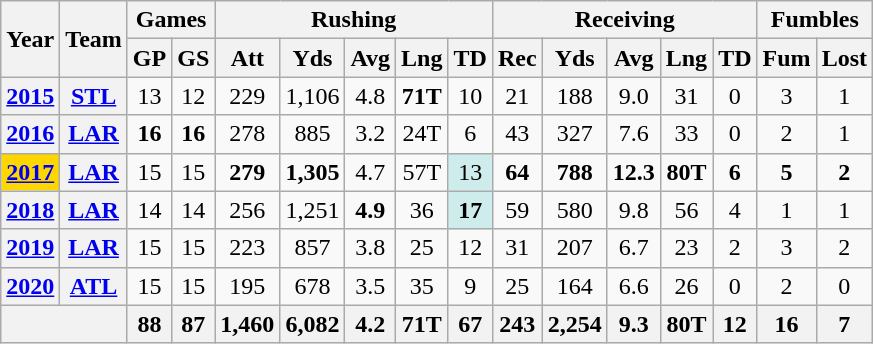<table class= "wikitable" style="text-align:center;">
<tr>
<th rowspan="2">Year</th>
<th rowspan="2">Team</th>
<th colspan="2">Games</th>
<th colspan="5">Rushing</th>
<th colspan="5">Receiving</th>
<th colspan="2">Fumbles</th>
</tr>
<tr>
<th>GP</th>
<th>GS</th>
<th>Att</th>
<th>Yds</th>
<th>Avg</th>
<th>Lng</th>
<th>TD</th>
<th>Rec</th>
<th>Yds</th>
<th>Avg</th>
<th>Lng</th>
<th>TD</th>
<th>Fum</th>
<th>Lost</th>
</tr>
<tr>
<th><a href='#'>2015</a></th>
<th><a href='#'>STL</a></th>
<td>13</td>
<td>12</td>
<td>229</td>
<td>1,106</td>
<td>4.8</td>
<td><strong>71T</strong></td>
<td>10</td>
<td>21</td>
<td>188</td>
<td>9.0</td>
<td>31</td>
<td>0</td>
<td>3</td>
<td>1</td>
</tr>
<tr>
<th><a href='#'>2016</a></th>
<th><a href='#'>LAR</a></th>
<td><strong>16</strong></td>
<td><strong>16</strong></td>
<td>278</td>
<td>885</td>
<td>3.2</td>
<td>24T</td>
<td>6</td>
<td>43</td>
<td>327</td>
<td>7.6</td>
<td>33</td>
<td>0</td>
<td>2</td>
<td>1</td>
</tr>
<tr>
<th style="background:#ffd700;"><a href='#'>2017</a></th>
<th><a href='#'>LAR</a></th>
<td>15</td>
<td>15</td>
<td><strong>279</strong></td>
<td><strong>1,305</strong></td>
<td>4.7</td>
<td>57T</td>
<td style="background:#cfecec;">13</td>
<td><strong>64</strong></td>
<td><strong>788</strong></td>
<td><strong>12.3</strong></td>
<td><strong>80T</strong></td>
<td><strong>6</strong></td>
<td><strong>5</strong></td>
<td><strong>2</strong></td>
</tr>
<tr>
<th><a href='#'>2018</a></th>
<th><a href='#'>LAR</a></th>
<td>14</td>
<td>14</td>
<td>256</td>
<td>1,251</td>
<td><strong>4.9</strong></td>
<td>36</td>
<td style="background:#cfecec;"><strong>17</strong></td>
<td>59</td>
<td>580</td>
<td>9.8</td>
<td>56</td>
<td>4</td>
<td>1</td>
<td>1</td>
</tr>
<tr>
<th><a href='#'>2019</a></th>
<th><a href='#'>LAR</a></th>
<td>15</td>
<td>15</td>
<td>223</td>
<td>857</td>
<td>3.8</td>
<td>25</td>
<td>12</td>
<td>31</td>
<td>207</td>
<td>6.7</td>
<td>23</td>
<td>2</td>
<td>3</td>
<td>2</td>
</tr>
<tr>
<th><a href='#'>2020</a></th>
<th><a href='#'>ATL</a></th>
<td>15</td>
<td>15</td>
<td>195</td>
<td>678</td>
<td>3.5</td>
<td>35</td>
<td>9</td>
<td>25</td>
<td>164</td>
<td>6.6</td>
<td>26</td>
<td>0</td>
<td>2</td>
<td>0</td>
</tr>
<tr>
<th colspan="2"></th>
<th>88</th>
<th>87</th>
<th>1,460</th>
<th>6,082</th>
<th>4.2</th>
<th>71T</th>
<th>67</th>
<th>243</th>
<th>2,254</th>
<th>9.3</th>
<th>80T</th>
<th>12</th>
<th>16</th>
<th>7</th>
</tr>
</table>
